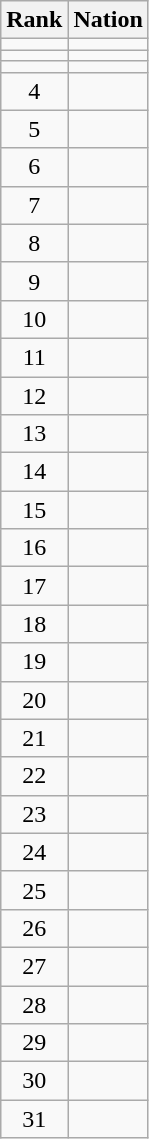<table class="wikitable sortable" style="text-align:left">
<tr>
<th>Rank</th>
<th>Nation</th>
</tr>
<tr>
<td align="center"></td>
<td></td>
</tr>
<tr>
<td align="center"></td>
<td></td>
</tr>
<tr>
<td align="center"></td>
<td></td>
</tr>
<tr>
<td align="center">4</td>
<td></td>
</tr>
<tr>
<td align="center">5</td>
<td></td>
</tr>
<tr>
<td align="center">6</td>
<td></td>
</tr>
<tr>
<td align="center">7</td>
<td></td>
</tr>
<tr>
<td align="center">8</td>
<td></td>
</tr>
<tr>
<td align="center">9</td>
<td></td>
</tr>
<tr>
<td align="center">10</td>
<td></td>
</tr>
<tr>
<td align="center">11</td>
<td></td>
</tr>
<tr>
<td align="center">12</td>
<td></td>
</tr>
<tr>
<td align="center">13</td>
<td></td>
</tr>
<tr>
<td align="center">14</td>
<td></td>
</tr>
<tr>
<td align="center">15</td>
<td></td>
</tr>
<tr>
<td align="center">16</td>
<td></td>
</tr>
<tr>
<td align="center">17</td>
<td></td>
</tr>
<tr>
<td align="center">18</td>
<td></td>
</tr>
<tr>
<td align="center">19</td>
<td></td>
</tr>
<tr>
<td align="center">20</td>
<td></td>
</tr>
<tr>
<td align="center">21</td>
<td></td>
</tr>
<tr>
<td align="center">22</td>
<td></td>
</tr>
<tr>
<td align="center">23</td>
<td></td>
</tr>
<tr>
<td align="center">24</td>
<td></td>
</tr>
<tr>
<td align="center">25</td>
<td></td>
</tr>
<tr>
<td align="center">26</td>
<td></td>
</tr>
<tr>
<td align="center">27</td>
<td></td>
</tr>
<tr>
<td align="center">28</td>
<td></td>
</tr>
<tr>
<td align="center">29</td>
<td></td>
</tr>
<tr>
<td align="center">30</td>
<td></td>
</tr>
<tr>
<td align="center">31</td>
<td></td>
</tr>
</table>
